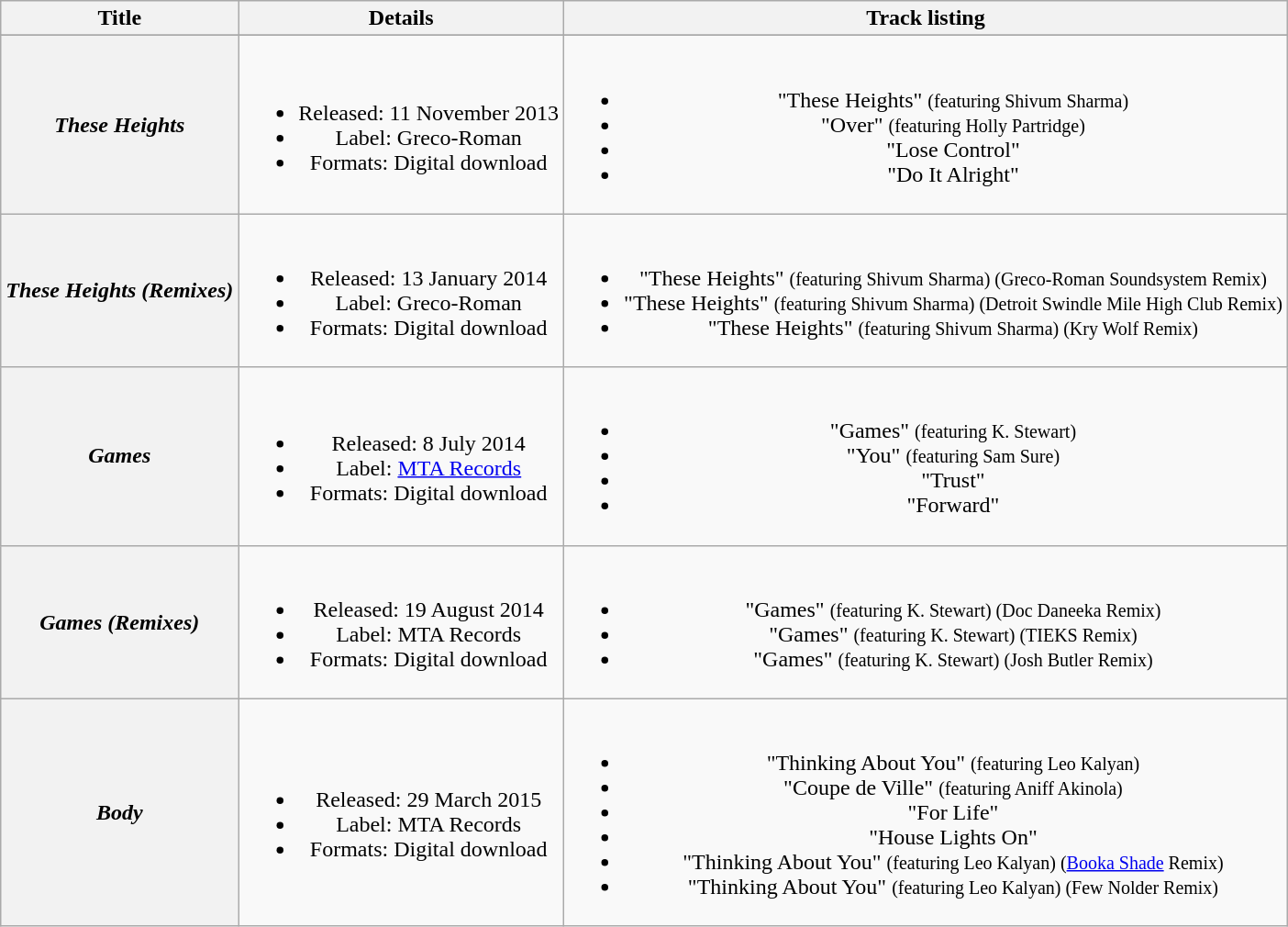<table class="wikitable plainrowheaders" style="text-align:center;">
<tr>
<th scope="col">Title</th>
<th scope="col">Details</th>
<th scope="col">Track listing</th>
</tr>
<tr>
</tr>
<tr>
<th scope="row"><em>These Heights</em></th>
<td><br><ul><li>Released: 11 November 2013</li><li>Label: Greco-Roman</li><li>Formats: Digital download</li></ul></td>
<td><br><ul><li>"These Heights" <small>(featuring Shivum Sharma)</small></li><li>"Over" <small>(featuring Holly Partridge)</small></li><li>"Lose Control"</li><li>"Do It Alright"</li></ul></td>
</tr>
<tr>
<th scope="row"><em>These Heights (Remixes)</em></th>
<td><br><ul><li>Released: 13 January 2014</li><li>Label: Greco-Roman</li><li>Formats: Digital download</li></ul></td>
<td><br><ul><li>"These Heights" <small>(featuring Shivum Sharma) (Greco-Roman Soundsystem Remix)</small></li><li>"These Heights" <small>(featuring Shivum Sharma) (Detroit Swindle Mile High Club Remix)</small></li><li>"These Heights" <small>(featuring Shivum Sharma) (Kry Wolf Remix)</small></li></ul></td>
</tr>
<tr>
<th scope="row"><em>Games</em></th>
<td><br><ul><li>Released: 8 July 2014</li><li>Label: <a href='#'>MTA Records</a></li><li>Formats: Digital download</li></ul></td>
<td><br><ul><li>"Games" <small>(featuring K. Stewart)</small></li><li>"You" <small>(featuring Sam Sure)</small></li><li>"Trust"</li><li>"Forward"</li></ul></td>
</tr>
<tr>
<th scope="row"><em>Games (Remixes)</em></th>
<td><br><ul><li>Released: 19 August 2014</li><li>Label: MTA Records</li><li>Formats: Digital download</li></ul></td>
<td><br><ul><li>"Games" <small>(featuring K. Stewart) (Doc Daneeka Remix)</small></li><li>"Games" <small>(featuring K. Stewart) (TIEKS Remix)</small></li><li>"Games" <small>(featuring K. Stewart) (Josh Butler Remix)</small></li></ul></td>
</tr>
<tr>
<th scope="row"><em>Body</em></th>
<td><br><ul><li>Released: 29 March 2015</li><li>Label: MTA Records</li><li>Formats: Digital download</li></ul></td>
<td><br><ul><li>"Thinking About You" <small>(featuring Leo Kalyan)</small></li><li>"Coupe de Ville" <small>(featuring Aniff Akinola)</small></li><li>"For Life"</li><li>"House Lights On"</li><li>"Thinking About You" <small>(featuring Leo Kalyan) (<a href='#'>Booka Shade</a> Remix)</small></li><li>"Thinking About You" <small>(featuring Leo Kalyan) (Few Nolder Remix)</small></li></ul></td>
</tr>
</table>
